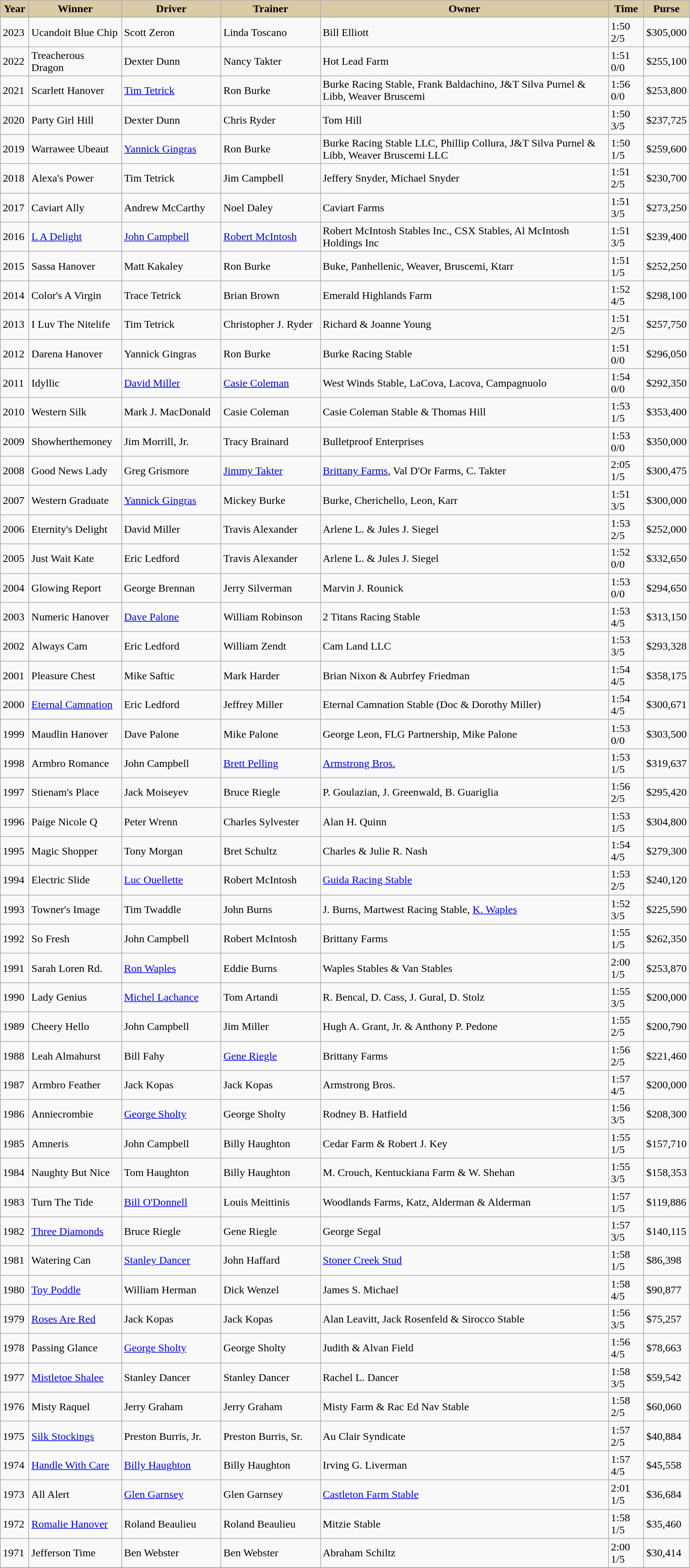<table class="wikitable sortable">
<tr>
<th style="background-color:#DACAA5; width:35px">Year<br></th>
<th style="background-color:#DACAA5; width:130px">Winner<br></th>
<th style="background-color:#DACAA5; width:140px">Driver<br></th>
<th style="background-color:#DACAA5; width:140px">Trainer<br></th>
<th style="background-color:#DACAA5; width:420px">Owner<br></th>
<th style="background-color:#DACAA5; width:45px">Time <br></th>
<th style="background-color:#DACAA5; width:45px">Purse<br></th>
</tr>
<tr>
<td>2023</td>
<td>Ucandoit Blue Chip</td>
<td>Scott Zeron</td>
<td>Linda Toscano</td>
<td>Bill Elliott</td>
<td>1:50 2/5</td>
<td>$305,000</td>
</tr>
<tr>
<td>2022</td>
<td>Treacherous Dragon</td>
<td>Dexter Dunn</td>
<td>Nancy Takter</td>
<td>Hot Lead Farm</td>
<td>1:51 0/0</td>
<td>$255,100</td>
</tr>
<tr>
<td>2021</td>
<td>Scarlett Hanover</td>
<td><a href='#'>Tim Tetrick</a></td>
<td>Ron Burke</td>
<td>Burke Racing Stable, Frank Baldachino, J&T Silva Purnel & Libb, Weaver Bruscemi</td>
<td>1:56 0/0</td>
<td>$253,800</td>
</tr>
<tr>
<td>2020</td>
<td>Party Girl Hill</td>
<td>Dexter Dunn</td>
<td>Chris Ryder</td>
<td>Tom Hill</td>
<td>1:50 3/5</td>
<td>$237,725</td>
</tr>
<tr>
<td>2019</td>
<td>Warrawee Ubeaut</td>
<td><a href='#'>Yannick Gingras</a></td>
<td>Ron Burke</td>
<td>Burke Racing Stable LLC, Phillip Collura, J&T Silva Purnel & Libb, Weaver Bruscemi LLC</td>
<td>1:50 1/5</td>
<td>$259,600</td>
</tr>
<tr>
<td>2018</td>
<td>Alexa's Power</td>
<td>Tim Tetrick</td>
<td>Jim Campbell</td>
<td>Jeffery Snyder, Michael Snyder</td>
<td>1:51 2/5</td>
<td>$230,700</td>
</tr>
<tr>
<td>2017</td>
<td>Caviart Ally</td>
<td>Andrew McCarthy</td>
<td>Noel Daley</td>
<td>Caviart Farms</td>
<td>1:51 3/5</td>
<td>$273,250</td>
</tr>
<tr>
<td>2016</td>
<td><a href='#'>L A Delight</a></td>
<td><a href='#'>John Campbell</a></td>
<td><a href='#'>Robert McIntosh</a></td>
<td>Robert McIntosh Stables Inc., CSX Stables, Al McIntosh Holdings Inc</td>
<td>1:51 3/5</td>
<td>$239,400</td>
</tr>
<tr>
<td>2015</td>
<td>Sassa Hanover</td>
<td>Matt Kakaley</td>
<td>Ron Burke</td>
<td>Buke, Panhellenic, Weaver, Bruscemi, Ktarr</td>
<td>1:51 1/5</td>
<td>$252,250</td>
</tr>
<tr>
<td>2014</td>
<td>Color's A Virgin</td>
<td>Trace Tetrick</td>
<td>Brian Brown</td>
<td>Emerald Highlands Farm</td>
<td>1:52 4/5</td>
<td>$298,100</td>
</tr>
<tr>
<td>2013</td>
<td>I Luv The Nitelife</td>
<td>Tim Tetrick</td>
<td>Christopher J. Ryder</td>
<td>Richard & Joanne Young</td>
<td>1:51 2/5</td>
<td>$257,750</td>
</tr>
<tr>
<td>2012</td>
<td>Darena Hanover</td>
<td>Yannick Gingras</td>
<td>Ron Burke</td>
<td>Burke Racing Stable</td>
<td>1:51 0/0</td>
<td>$296,050</td>
</tr>
<tr>
<td>2011</td>
<td>Idyllic</td>
<td><a href='#'>David Miller</a></td>
<td><a href='#'>Casie Coleman</a></td>
<td>West Winds Stable, LaCova, Lacova, Campagnuolo</td>
<td>1:54 0/0</td>
<td>$292,350</td>
</tr>
<tr>
<td>2010</td>
<td>Western Silk</td>
<td>Mark J. MacDonald</td>
<td>Casie Coleman</td>
<td>Casie Coleman Stable & Thomas Hill</td>
<td>1:53 1/5</td>
<td>$353,400</td>
</tr>
<tr>
<td>2009</td>
<td>Showherthemoney</td>
<td>Jim Morrill, Jr.</td>
<td>Tracy Brainard</td>
<td>Bulletproof Enterprises</td>
<td>1:53 0/0</td>
<td>$350,000</td>
</tr>
<tr>
<td>2008</td>
<td>Good News Lady</td>
<td>Greg Grismore</td>
<td><a href='#'>Jimmy Takter</a></td>
<td><a href='#'>Brittany Farms</a>, Val D'Or Farms, C. Takter</td>
<td>2:05 1/5</td>
<td>$300,475</td>
</tr>
<tr>
<td>2007</td>
<td>Western Graduate</td>
<td><a href='#'>Yannick Gingras</a></td>
<td>Mickey Burke</td>
<td>Burke, Cherichello, Leon, Karr</td>
<td>1:51 3/5</td>
<td>$300,000</td>
</tr>
<tr>
<td>2006</td>
<td>Eternity's Delight</td>
<td>David Miller</td>
<td>Travis Alexander</td>
<td>Arlene L. & Jules J. Siegel</td>
<td>1:53 2/5</td>
<td>$252,000</td>
</tr>
<tr>
<td>2005</td>
<td>Just Wait Kate</td>
<td>Eric Ledford</td>
<td>Travis Alexander</td>
<td>Arlene L. & Jules J. Siegel</td>
<td>1:52 0/0</td>
<td>$332,650</td>
</tr>
<tr>
<td>2004</td>
<td>Glowing Report</td>
<td>George Brennan</td>
<td>Jerry Silverman</td>
<td>Marvin J. Rounick</td>
<td>1:53 0/0</td>
<td>$294,650</td>
</tr>
<tr>
<td>2003</td>
<td>Numeric Hanover</td>
<td><a href='#'>Dave Palone</a></td>
<td>William Robinson</td>
<td>2 Titans Racing Stable</td>
<td>1:53 4/5</td>
<td>$313,150</td>
</tr>
<tr>
<td>2002</td>
<td>Always Cam</td>
<td>Eric Ledford</td>
<td>William Zendt</td>
<td>Cam Land LLC</td>
<td>1:53 3/5</td>
<td>$293,328</td>
</tr>
<tr>
<td>2001</td>
<td>Pleasure Chest</td>
<td>Mike Saftic</td>
<td>Mark Harder</td>
<td>Brian Nixon & Aubrfey Friedman</td>
<td>1:54 4/5</td>
<td>$358,175</td>
</tr>
<tr>
<td>2000</td>
<td><a href='#'>Eternal Camnation</a></td>
<td>Eric Ledford</td>
<td>Jeffrey Miller</td>
<td>Eternal Camnation Stable (Doc & Dorothy Miller)</td>
<td>1:54 4/5</td>
<td>$300,671</td>
</tr>
<tr>
<td>1999</td>
<td>Maudlin Hanover</td>
<td>Dave Palone</td>
<td>Mike Palone</td>
<td>George Leon, FLG Partnership, Mike Palone</td>
<td>1:53 0/0</td>
<td>$303,500</td>
</tr>
<tr>
<td>1998</td>
<td>Armbro Romance</td>
<td>John Campbell</td>
<td><a href='#'>Brett Pelling</a></td>
<td><a href='#'>Armstrong Bros.</a></td>
<td>1:53 1/5</td>
<td>$319,637</td>
</tr>
<tr>
<td>1997</td>
<td>Stienam's Place</td>
<td>Jack Moiseyev</td>
<td>Bruce Riegle</td>
<td>P. Goulazian, J. Greenwald, B. Guariglia</td>
<td>1:56 2/5</td>
<td>$295,420</td>
</tr>
<tr>
<td>1996</td>
<td>Paige Nicole Q</td>
<td>Peter Wrenn</td>
<td>Charles Sylvester</td>
<td>Alan H. Quinn</td>
<td>1:53 1/5</td>
<td>$304,800</td>
</tr>
<tr>
<td>1995</td>
<td>Magic Shopper</td>
<td>Tony Morgan</td>
<td>Bret Schultz</td>
<td>Charles & Julie R. Nash</td>
<td>1:54 4/5</td>
<td>$279,300</td>
</tr>
<tr>
<td>1994</td>
<td>Electric Slide</td>
<td><a href='#'>Luc Ouellette</a></td>
<td>Robert McIntosh</td>
<td><a href='#'>Guida Racing Stable</a></td>
<td>1:53 2/5</td>
<td>$240,120</td>
</tr>
<tr>
<td>1993</td>
<td>Towner's Image</td>
<td>Tim Twaddle</td>
<td>John Burns</td>
<td>J. Burns, Martwest Racing Stable, <a href='#'>K. Waples</a></td>
<td>1:52 3/5</td>
<td>$225,590</td>
</tr>
<tr>
<td>1992</td>
<td>So Fresh</td>
<td>John Campbell</td>
<td>Robert McIntosh</td>
<td>Brittany Farms</td>
<td>1:55 1/5</td>
<td>$262,350</td>
</tr>
<tr>
<td>1991</td>
<td>Sarah Loren Rd.</td>
<td><a href='#'>Ron Waples</a></td>
<td>Eddie Burns</td>
<td>Waples Stables & Van Stables</td>
<td>2:00 1/5</td>
<td>$253,870</td>
</tr>
<tr>
<td>1990</td>
<td>Lady Genius</td>
<td><a href='#'>Michel Lachance</a></td>
<td>Tom Artandi</td>
<td>R. Bencal, D. Cass, J. Gural, D. Stolz</td>
<td>1:55 3/5</td>
<td>$200,000</td>
</tr>
<tr>
<td>1989</td>
<td>Cheery Hello</td>
<td>John Campbell</td>
<td>Jim Miller</td>
<td>Hugh A. Grant, Jr. & Anthony P. Pedone</td>
<td>1:55 2/5</td>
<td>$200,790</td>
</tr>
<tr>
<td>1988</td>
<td>Leah Almahurst</td>
<td>Bill Fahy</td>
<td><a href='#'>Gene Riegle</a></td>
<td>Brittany Farms</td>
<td>1:56 2/5</td>
<td>$221,460</td>
</tr>
<tr>
<td>1987</td>
<td>Armbro Feather</td>
<td>Jack Kopas</td>
<td>Jack Kopas</td>
<td>Armstrong Bros.</td>
<td>1:57 4/5</td>
<td>$200,000</td>
</tr>
<tr>
<td>1986</td>
<td>Anniecrombie</td>
<td><a href='#'>George Sholty</a></td>
<td>George Sholty</td>
<td>Rodney B. Hatfield</td>
<td>1:56 3/5</td>
<td>$208,300</td>
</tr>
<tr>
<td>1985</td>
<td>Amneris</td>
<td>John Campbell</td>
<td>Billy Haughton</td>
<td>Cedar Farm & Robert J. Key</td>
<td>1:55 1/5</td>
<td>$157,710</td>
</tr>
<tr>
<td>1984</td>
<td>Naughty But Nice</td>
<td>Tom Haughton</td>
<td>Billy Haughton</td>
<td>M. Crouch, Kentuckiana Farm & W. Shehan</td>
<td>1:55 3/5</td>
<td>$158,353</td>
</tr>
<tr>
<td>1983</td>
<td>Turn The Tide</td>
<td><a href='#'>Bill O'Donnell</a></td>
<td>Louis Meittinis</td>
<td>Woodlands Farms, Katz, Alderman & Alderman</td>
<td>1:57 1/5</td>
<td>$119,886</td>
</tr>
<tr>
<td>1982</td>
<td><a href='#'>Three Diamonds</a></td>
<td>Bruce Riegle</td>
<td>Gene Riegle</td>
<td>George Segal</td>
<td>1:57 3/5</td>
<td>$140,115</td>
</tr>
<tr>
<td>1981</td>
<td>Watering Can</td>
<td><a href='#'>Stanley Dancer</a></td>
<td>John Haffard</td>
<td><a href='#'>Stoner Creek Stud</a></td>
<td>1:58 1/5</td>
<td>$86,398</td>
</tr>
<tr>
<td>1980</td>
<td><a href='#'>Toy Poddle</a></td>
<td>William Herman</td>
<td>Dick Wenzel</td>
<td>James S. Michael</td>
<td>1:58 4/5</td>
<td>$90,877</td>
</tr>
<tr>
<td>1979</td>
<td><a href='#'>Roses Are Red</a></td>
<td>Jack Kopas</td>
<td>Jack Kopas</td>
<td>Alan Leavitt, Jack Rosenfeld & Sirocco Stable</td>
<td>1:56 3/5</td>
<td>$75,257</td>
</tr>
<tr>
<td>1978</td>
<td>Passing Glance</td>
<td><a href='#'>George Sholty</a></td>
<td>George Sholty</td>
<td>Judith & Alvan Field</td>
<td>1:56 4/5</td>
<td>$78,663</td>
</tr>
<tr>
<td>1977</td>
<td><a href='#'>Mistletoe Shalee</a></td>
<td>Stanley Dancer</td>
<td>Stanley Dancer</td>
<td>Rachel L. Dancer</td>
<td>1:58 3/5</td>
<td>$59,542</td>
</tr>
<tr>
<td>1976</td>
<td>Misty Raquel</td>
<td>Jerry Graham</td>
<td>Jerry Graham</td>
<td>Misty Farm & Rac Ed Nav Stable</td>
<td>1:58 2/5</td>
<td>$60,060</td>
</tr>
<tr>
<td>1975</td>
<td><a href='#'>Silk Stockings</a></td>
<td>Preston Burris, Jr.</td>
<td>Preston Burris, Sr.</td>
<td>Au Clair Syndicate</td>
<td>1:57 2/5</td>
<td>$40,884</td>
</tr>
<tr>
<td>1974</td>
<td><a href='#'>Handle With Care</a></td>
<td><a href='#'>Billy Haughton</a></td>
<td>Billy Haughton</td>
<td>Irving G. Liverman</td>
<td>1:57 4/5</td>
<td>$45,558</td>
</tr>
<tr>
<td>1973</td>
<td>All Alert</td>
<td><a href='#'>Glen Garnsey</a></td>
<td>Glen Garnsey</td>
<td><a href='#'>Castleton Farm Stable</a></td>
<td>2:01 1/5</td>
<td>$36,684</td>
</tr>
<tr>
<td>1972</td>
<td><a href='#'>Romalie Hanover</a></td>
<td>Roland Beaulieu</td>
<td>Roland Beaulieu</td>
<td>Mitzie Stable</td>
<td>1:58 1/5</td>
<td>$35,460</td>
</tr>
<tr>
<td>1971</td>
<td>Jefferson Time</td>
<td>Ben Webster</td>
<td>Ben Webster</td>
<td>Abraham Schiltz</td>
<td>2:00 1/5</td>
<td>$30,414</td>
</tr>
<tr>
</tr>
</table>
